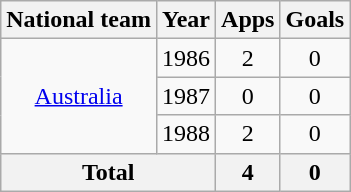<table class="wikitable" style="text-align: center;">
<tr>
<th>National team</th>
<th>Year</th>
<th>Apps</th>
<th>Goals</th>
</tr>
<tr>
<td rowspan="3"><a href='#'>Australia</a></td>
<td>1986</td>
<td>2</td>
<td>0</td>
</tr>
<tr>
<td>1987</td>
<td>0</td>
<td>0</td>
</tr>
<tr>
<td>1988</td>
<td>2</td>
<td>0</td>
</tr>
<tr>
<th colspan="2">Total</th>
<th>4</th>
<th>0</th>
</tr>
</table>
